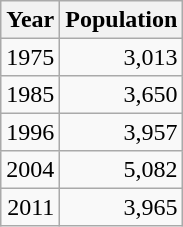<table class="wikitable" style="line-height:1.1em;">
<tr>
<th>Year</th>
<th>Population</th>
</tr>
<tr align="right">
<td>1975</td>
<td>3,013</td>
</tr>
<tr align="right">
<td>1985</td>
<td>3,650</td>
</tr>
<tr align="right">
<td>1996</td>
<td>3,957</td>
</tr>
<tr align="right">
<td>2004</td>
<td>5,082</td>
</tr>
<tr align="right">
<td>2011</td>
<td>3,965</td>
</tr>
</table>
